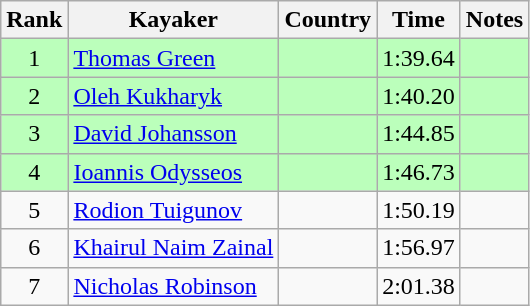<table class="wikitable" style="text-align:center">
<tr>
<th>Rank</th>
<th>Kayaker</th>
<th>Country</th>
<th>Time</th>
<th>Notes</th>
</tr>
<tr bgcolor=bbffbb>
<td>1</td>
<td align="left"><a href='#'>Thomas Green</a></td>
<td align="left"></td>
<td>1:39.64</td>
<td></td>
</tr>
<tr bgcolor=bbffbb>
<td>2</td>
<td align="left"><a href='#'>Oleh Kukharyk</a></td>
<td align="left"></td>
<td>1:40.20</td>
<td></td>
</tr>
<tr bgcolor=bbffbb>
<td>3</td>
<td align="left"><a href='#'>David Johansson</a></td>
<td align="left"></td>
<td>1:44.85</td>
<td></td>
</tr>
<tr bgcolor=bbffbb>
<td>4</td>
<td align="left"><a href='#'>Ioannis Odysseos</a></td>
<td align="left"></td>
<td>1:46.73</td>
<td></td>
</tr>
<tr>
<td>5</td>
<td align="left"><a href='#'>Rodion Tuigunov</a></td>
<td align="left"></td>
<td>1:50.19</td>
<td></td>
</tr>
<tr>
<td>6</td>
<td align="left"><a href='#'>Khairul Naim Zainal</a></td>
<td align="left"></td>
<td>1:56.97</td>
<td></td>
</tr>
<tr>
<td>7</td>
<td align="left"><a href='#'>Nicholas Robinson</a></td>
<td align="left"></td>
<td>2:01.38</td>
<td></td>
</tr>
</table>
